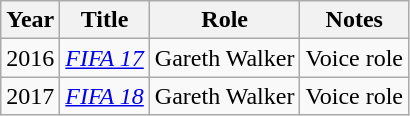<table class="wikitable sortable">
<tr>
<th>Year</th>
<th>Title</th>
<th>Role</th>
<th class="unsortable">Notes</th>
</tr>
<tr>
<td>2016</td>
<td><em><a href='#'>FIFA 17</a></em></td>
<td>Gareth Walker</td>
<td>Voice role</td>
</tr>
<tr>
<td>2017</td>
<td><em><a href='#'>FIFA 18</a></em></td>
<td>Gareth Walker</td>
<td>Voice role</td>
</tr>
</table>
